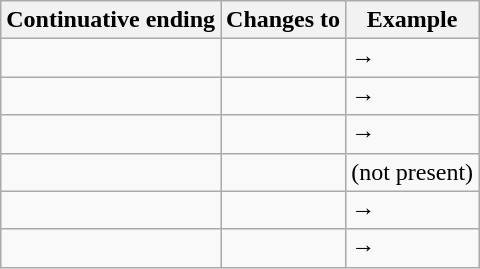<table class=wikitable>
<tr>
<th>Continuative ending</th>
<th>Changes to</th>
<th>Example</th>
</tr>
<tr>
<td></td>
<td></td>
<td> →</td>
</tr>
<tr>
<td></td>
<td></td>
<td> →</td>
</tr>
<tr>
<td></td>
<td></td>
<td> →</td>
</tr>
<tr>
<td></td>
<td></td>
<td>(not present)</td>
</tr>
<tr>
<td></td>
<td></td>
<td> →</td>
</tr>
<tr>
<td></td>
<td></td>
<td> →</td>
</tr>
</table>
